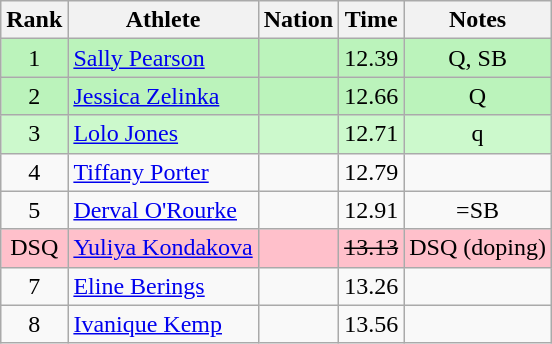<table class="wikitable sortable" style="text-align:center">
<tr>
<th>Rank</th>
<th>Athlete</th>
<th>Nation</th>
<th>Time</th>
<th>Notes</th>
</tr>
<tr bgcolor=bbf3bb>
<td>1</td>
<td align=left><a href='#'>Sally Pearson</a></td>
<td align=left></td>
<td>12.39</td>
<td>Q, SB</td>
</tr>
<tr bgcolor=bbf3bb>
<td>2</td>
<td align=left><a href='#'>Jessica Zelinka</a></td>
<td align=left></td>
<td>12.66</td>
<td>Q</td>
</tr>
<tr bgcolor=ccf9cc>
<td>3</td>
<td align=left><a href='#'>Lolo Jones</a></td>
<td align=left></td>
<td>12.71</td>
<td>q</td>
</tr>
<tr>
<td>4</td>
<td align=left><a href='#'>Tiffany Porter</a></td>
<td align=left></td>
<td>12.79</td>
<td></td>
</tr>
<tr>
<td>5</td>
<td align=left><a href='#'>Derval O'Rourke</a></td>
<td align=left></td>
<td>12.91</td>
<td>=SB</td>
</tr>
<tr bgcolor=pink>
<td>DSQ</td>
<td align=left><a href='#'>Yuliya Kondakova</a></td>
<td align=left></td>
<td><s>13.13</s></td>
<td>DSQ (doping)</td>
</tr>
<tr>
<td>7</td>
<td align=left><a href='#'>Eline Berings</a></td>
<td align=left></td>
<td>13.26</td>
<td></td>
</tr>
<tr>
<td>8</td>
<td align=left><a href='#'>Ivanique Kemp</a></td>
<td align=left></td>
<td>13.56</td>
<td></td>
</tr>
</table>
